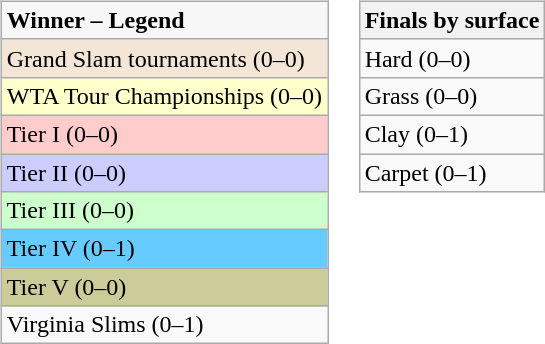<table>
<tr valign=top>
<td><br><table class="wikitable sortable">
<tr style="background:#f7f7f7;">
<td><strong>Winner – Legend</strong></td>
</tr>
<tr>
<td style="background:#f3e6d7;">Grand Slam tournaments (0–0)</td>
</tr>
<tr>
<td style="background:#ffc;">WTA Tour Championships (0–0)</td>
</tr>
<tr>
<td style="background:#fcc;">Tier I (0–0)</td>
</tr>
<tr>
<td style="background:#ccf;">Tier II (0–0)</td>
</tr>
<tr>
<td style="background:#cfc;">Tier III (0–0)</td>
</tr>
<tr>
<td style="background:#6cf;">Tier IV (0–1)</td>
</tr>
<tr>
<td style="background:#cc9;">Tier V (0–0)</td>
</tr>
<tr>
<td>Virginia Slims (0–1)</td>
</tr>
</table>
</td>
<td><br><table class="wikitable sortable">
<tr>
<th>Finals by surface</th>
</tr>
<tr>
<td>Hard (0–0)</td>
</tr>
<tr>
<td>Grass (0–0)</td>
</tr>
<tr>
<td>Clay (0–1)</td>
</tr>
<tr>
<td>Carpet (0–1)</td>
</tr>
</table>
</td>
</tr>
</table>
